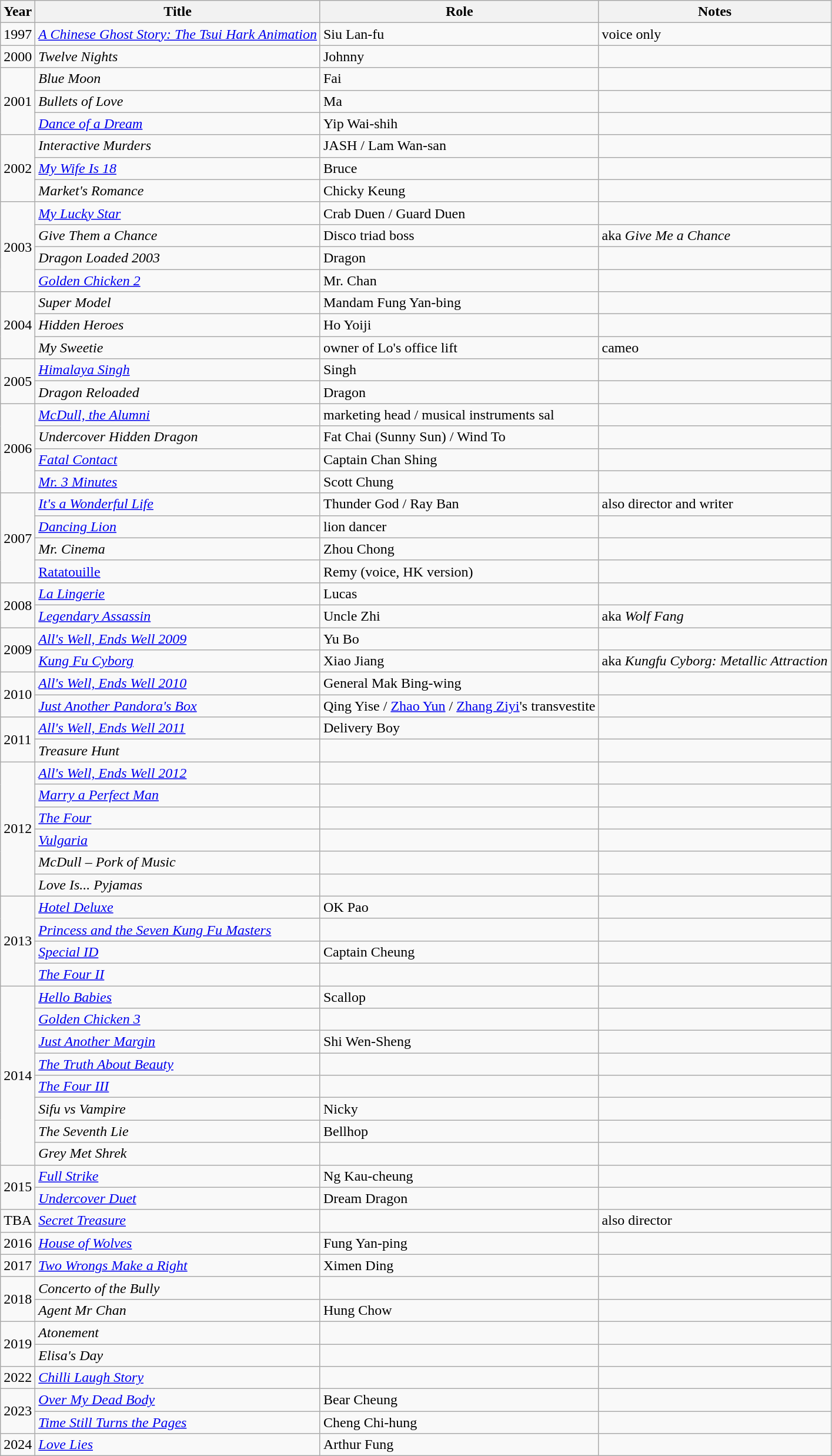<table class="wikitable sortable">
<tr>
<th>Year</th>
<th>Title</th>
<th>Role</th>
<th class="unsortable">Notes</th>
</tr>
<tr>
<td>1997</td>
<td><em><a href='#'>A Chinese Ghost Story: The Tsui Hark Animation</a></em></td>
<td>Siu Lan-fu</td>
<td>voice only</td>
</tr>
<tr>
<td>2000</td>
<td><em>Twelve Nights</em></td>
<td>Johnny</td>
<td></td>
</tr>
<tr>
<td rowspan=3>2001</td>
<td><em>Blue Moon</em></td>
<td>Fai</td>
<td></td>
</tr>
<tr>
<td><em>Bullets of Love</em></td>
<td>Ma</td>
<td></td>
</tr>
<tr>
<td><em><a href='#'>Dance of a Dream</a></em></td>
<td>Yip Wai-shih</td>
<td></td>
</tr>
<tr>
<td rowspan=3>2002</td>
<td><em>Interactive Murders</em></td>
<td>JASH / Lam Wan-san</td>
<td></td>
</tr>
<tr>
<td><em><a href='#'>My Wife Is 18</a></em></td>
<td>Bruce</td>
<td></td>
</tr>
<tr>
<td><em>Market's Romance</em></td>
<td>Chicky Keung</td>
<td></td>
</tr>
<tr>
<td rowspan=4>2003</td>
<td><em><a href='#'>My Lucky Star</a></em></td>
<td>Crab Duen / Guard Duen</td>
<td></td>
</tr>
<tr>
<td><em>Give Them a Chance</em></td>
<td>Disco triad boss</td>
<td>aka <em>Give Me a Chance</em></td>
</tr>
<tr>
<td><em>Dragon Loaded 2003</em></td>
<td>Dragon</td>
<td></td>
</tr>
<tr>
<td><em><a href='#'>Golden Chicken 2</a></em></td>
<td>Mr. Chan</td>
<td></td>
</tr>
<tr>
<td rowspan=3>2004</td>
<td><em>Super Model</em></td>
<td>Mandam Fung Yan-bing</td>
<td></td>
</tr>
<tr>
<td><em>Hidden Heroes</em></td>
<td>Ho Yoiji</td>
<td></td>
</tr>
<tr>
<td><em>My Sweetie</em></td>
<td>owner of Lo's office lift</td>
<td>cameo</td>
</tr>
<tr>
<td rowspan=2>2005</td>
<td><em><a href='#'>Himalaya Singh</a></em></td>
<td>Singh</td>
<td></td>
</tr>
<tr>
<td><em>Dragon Reloaded</em></td>
<td>Dragon</td>
<td></td>
</tr>
<tr>
<td rowspan=4>2006</td>
<td><em><a href='#'>McDull, the Alumni</a></em></td>
<td>marketing head / musical instruments sal</td>
<td></td>
</tr>
<tr>
<td><em>Undercover Hidden Dragon</em></td>
<td>Fat Chai (Sunny Sun) / Wind To</td>
<td></td>
</tr>
<tr>
<td><em><a href='#'>Fatal Contact</a></em></td>
<td>Captain Chan Shing</td>
<td></td>
</tr>
<tr>
<td><em><a href='#'>Mr. 3 Minutes</a></em></td>
<td>Scott Chung</td>
<td></td>
</tr>
<tr>
<td rowspan=4>2007</td>
<td><em><a href='#'>It's a Wonderful Life</a></em></td>
<td>Thunder God / Ray Ban</td>
<td>also director and writer</td>
</tr>
<tr>
<td><em><a href='#'>Dancing Lion</a></em></td>
<td>lion dancer</td>
<td></td>
</tr>
<tr>
<td><em>Mr. Cinema</em></td>
<td>Zhou Chong</td>
<td></td>
</tr>
<tr>
<td><a href='#'>Ratatouille</a></td>
<td>Remy (voice, HK version)</td>
<td></td>
</tr>
<tr>
<td rowspan=2>2008</td>
<td><em><a href='#'>La Lingerie</a></em></td>
<td>Lucas</td>
<td></td>
</tr>
<tr>
<td><em><a href='#'>Legendary Assassin</a></em></td>
<td>Uncle Zhi</td>
<td>aka <em>Wolf Fang</em></td>
</tr>
<tr>
<td rowspan=2>2009</td>
<td><em><a href='#'>All's Well, Ends Well 2009</a></em></td>
<td>Yu Bo</td>
<td></td>
</tr>
<tr>
<td><em><a href='#'>Kung Fu Cyborg</a></em></td>
<td>Xiao Jiang</td>
<td>aka <em>Kungfu Cyborg: Metallic Attraction</em></td>
</tr>
<tr>
<td rowspan=2>2010</td>
<td><em><a href='#'>All's Well, Ends Well 2010</a></em></td>
<td>General Mak Bing-wing</td>
<td></td>
</tr>
<tr>
<td><em><a href='#'>Just Another Pandora's Box</a></em></td>
<td>Qing Yise / <a href='#'>Zhao Yun</a> / <a href='#'>Zhang Ziyi</a>'s transvestite</td>
<td></td>
</tr>
<tr>
<td rowspan=2>2011</td>
<td><em><a href='#'>All's Well, Ends Well 2011</a></em></td>
<td>Delivery Boy</td>
<td></td>
</tr>
<tr>
<td><em>Treasure Hunt</em></td>
<td></td>
<td></td>
</tr>
<tr>
<td rowspan=6>2012</td>
<td><em><a href='#'>All's Well, Ends Well 2012</a></em></td>
<td></td>
<td></td>
</tr>
<tr>
<td><em><a href='#'>Marry a Perfect Man</a></em></td>
<td></td>
<td></td>
</tr>
<tr>
<td><em><a href='#'>The Four</a></em></td>
<td></td>
<td></td>
</tr>
<tr>
<td><em><a href='#'>Vulgaria</a></em></td>
<td></td>
<td></td>
</tr>
<tr>
<td><em>McDull – Pork of Music</em></td>
<td></td>
<td></td>
</tr>
<tr>
<td><em>Love Is... Pyjamas</em></td>
<td></td>
<td></td>
</tr>
<tr>
<td rowspan=4>2013</td>
<td><em><a href='#'>Hotel Deluxe</a></em></td>
<td>OK Pao</td>
<td></td>
</tr>
<tr>
<td><em><a href='#'>Princess and the Seven Kung Fu Masters</a></em></td>
<td></td>
<td></td>
</tr>
<tr>
<td><em><a href='#'>Special ID</a></em></td>
<td>Captain Cheung</td>
<td></td>
</tr>
<tr>
<td><em><a href='#'>The Four II</a></em></td>
<td></td>
<td></td>
</tr>
<tr>
<td rowspan=8>2014</td>
<td><em><a href='#'>Hello Babies</a></em></td>
<td>Scallop</td>
<td></td>
</tr>
<tr>
<td><em><a href='#'>Golden Chicken 3</a></em></td>
<td></td>
<td></td>
</tr>
<tr>
<td><em><a href='#'>Just Another Margin</a></em></td>
<td>Shi Wen-Sheng</td>
<td></td>
</tr>
<tr>
<td><em><a href='#'>The Truth About Beauty</a></em></td>
<td></td>
<td></td>
</tr>
<tr>
<td><em><a href='#'>The Four III</a></em></td>
<td></td>
<td></td>
</tr>
<tr>
<td><em>Sifu vs Vampire</em></td>
<td>Nicky</td>
<td></td>
</tr>
<tr>
<td><em>The Seventh Lie</em></td>
<td>Bellhop</td>
<td></td>
</tr>
<tr>
<td><em>Grey Met Shrek</em></td>
<td></td>
<td></td>
</tr>
<tr>
<td rowspan=2>2015</td>
<td><em><a href='#'>Full Strike</a></em></td>
<td>Ng Kau-cheung</td>
<td></td>
</tr>
<tr>
<td><em><a href='#'>Undercover Duet</a></em></td>
<td>Dream Dragon</td>
<td></td>
</tr>
<tr>
<td>TBA</td>
<td><em><a href='#'>Secret Treasure</a></em></td>
<td></td>
<td>also director</td>
</tr>
<tr>
<td>2016</td>
<td><em><a href='#'>House of Wolves</a></em></td>
<td>Fung Yan-ping</td>
<td></td>
</tr>
<tr>
<td>2017</td>
<td><em><a href='#'>Two Wrongs Make a Right</a></em></td>
<td>Ximen Ding</td>
<td></td>
</tr>
<tr>
<td rowspan=2>2018</td>
<td><em>Concerto of the Bully </em></td>
<td></td>
<td></td>
</tr>
<tr>
<td><em>Agent Mr Chan</em></td>
<td>Hung Chow</td>
<td></td>
</tr>
<tr>
<td rowspan=2>2019</td>
<td><em>Atonement</em></td>
<td></td>
<td></td>
</tr>
<tr>
<td><em>Elisa's Day</em></td>
<td></td>
<td></td>
</tr>
<tr>
<td>2022</td>
<td><em><a href='#'>Chilli Laugh Story</a></em></td>
<td></td>
<td></td>
</tr>
<tr>
<td rowspan=2>2023</td>
<td><em><a href='#'>Over My Dead Body</a></em></td>
<td>Bear Cheung</td>
<td></td>
</tr>
<tr>
<td><em><a href='#'>Time Still Turns the Pages</a></em></td>
<td>Cheng Chi-hung</td>
<td></td>
</tr>
<tr>
<td>2024</td>
<td><em><a href='#'>Love Lies</a></em></td>
<td>Arthur Fung</td>
<td></td>
</tr>
</table>
